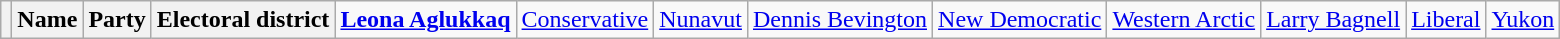<table class="wikitable sortable">
<tr>
<th></th>
<th>Name</th>
<th>Party</th>
<th>Electoral district<br></th>
<td><strong><a href='#'>Leona Aglukkaq</a></strong></td>
<td><a href='#'>Conservative</a></td>
<td><a href='#'>Nunavut</a><br></td>
<td><a href='#'>Dennis Bevington</a></td>
<td><a href='#'>New Democratic</a></td>
<td><a href='#'>Western Arctic</a><br></td>
<td><a href='#'>Larry Bagnell</a></td>
<td><a href='#'>Liberal</a></td>
<td><a href='#'>Yukon</a></td>
</tr>
</table>
